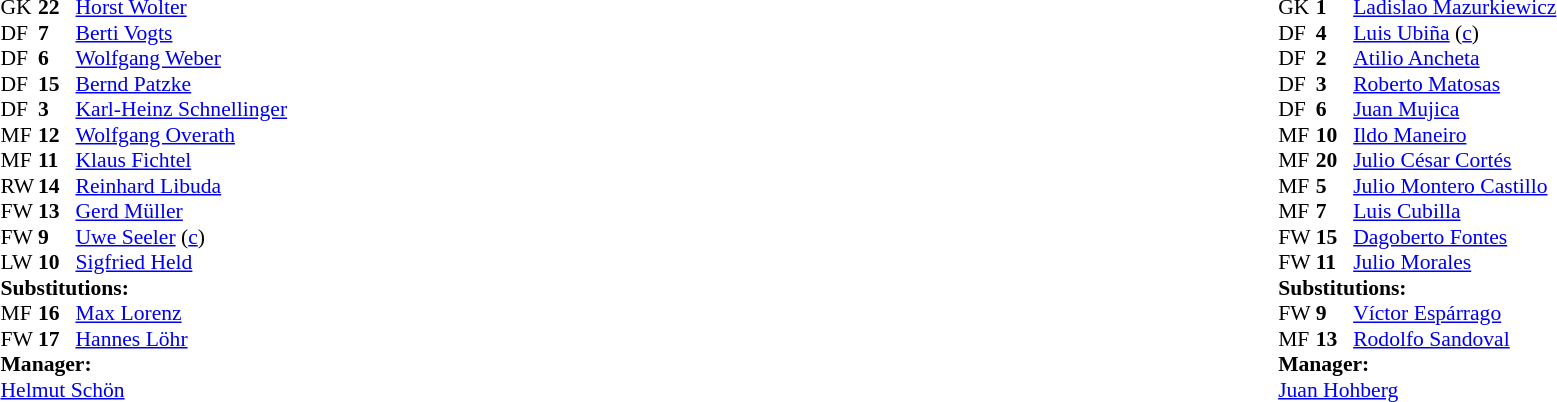<table width="100%">
<tr>
<td valign="top" width="50%"><br><table style="font-size: 90%" cellspacing="0" cellpadding="0">
<tr>
<th width="25"></th>
<th width="25"></th>
</tr>
<tr>
<td>GK</td>
<td><strong>22</strong></td>
<td><a href='#'>Horst Wolter</a></td>
</tr>
<tr>
<td>DF</td>
<td><strong>7</strong></td>
<td><a href='#'>Berti Vogts</a></td>
</tr>
<tr>
<td>DF</td>
<td><strong>6</strong></td>
<td><a href='#'>Wolfgang Weber</a></td>
</tr>
<tr>
<td>DF</td>
<td><strong>15</strong></td>
<td><a href='#'>Bernd Patzke</a></td>
</tr>
<tr>
<td>DF</td>
<td><strong>3</strong></td>
<td><a href='#'>Karl-Heinz Schnellinger</a></td>
<td></td>
<td></td>
</tr>
<tr>
<td>MF</td>
<td><strong>12</strong></td>
<td><a href='#'>Wolfgang Overath</a></td>
</tr>
<tr>
<td>MF</td>
<td><strong>11</strong></td>
<td><a href='#'>Klaus Fichtel</a></td>
</tr>
<tr>
<td>RW</td>
<td><strong>14</strong></td>
<td><a href='#'>Reinhard Libuda</a></td>
<td></td>
<td></td>
</tr>
<tr>
<td>FW</td>
<td><strong>13</strong></td>
<td><a href='#'>Gerd Müller</a></td>
</tr>
<tr>
<td>FW</td>
<td><strong>9</strong></td>
<td><a href='#'>Uwe Seeler</a> (<a href='#'>c</a>)</td>
</tr>
<tr>
<td>LW</td>
<td><strong>10</strong></td>
<td><a href='#'>Sigfried Held</a></td>
</tr>
<tr>
<td colspan="3"><strong>Substitutions:</strong></td>
</tr>
<tr>
<td>MF</td>
<td><strong>16</strong></td>
<td><a href='#'>Max Lorenz</a></td>
<td></td>
<td></td>
</tr>
<tr>
<td>FW</td>
<td><strong>17</strong></td>
<td><a href='#'>Hannes Löhr</a></td>
<td></td>
<td></td>
</tr>
<tr>
<td colspan="3"><strong>Manager:</strong></td>
</tr>
<tr>
<td colspan="3"><a href='#'>Helmut Schön</a></td>
</tr>
</table>
</td>
<td valign="top" width="50%"><br><table style="font-size: 90%" cellspacing="0" cellpadding="0" align=center>
<tr>
<th width="25"></th>
<th width="25"></th>
</tr>
<tr>
<td>GK</td>
<td><strong>1</strong></td>
<td><a href='#'>Ladislao Mazurkiewicz</a></td>
</tr>
<tr>
<td>DF</td>
<td><strong>4</strong></td>
<td><a href='#'>Luis Ubiña</a> (<a href='#'>c</a>)</td>
<td></td>
</tr>
<tr>
<td>DF</td>
<td><strong>2</strong></td>
<td><a href='#'>Atilio Ancheta</a></td>
</tr>
<tr>
<td>DF</td>
<td><strong>3</strong></td>
<td><a href='#'>Roberto Matosas</a></td>
</tr>
<tr>
<td>DF</td>
<td><strong>6</strong></td>
<td><a href='#'>Juan Mujica</a></td>
</tr>
<tr>
<td>MF</td>
<td><strong>10</strong></td>
<td><a href='#'>Ildo Maneiro</a></td>
<td></td>
<td></td>
</tr>
<tr>
<td>MF</td>
<td><strong>20</strong></td>
<td><a href='#'>Julio César Cortés</a></td>
</tr>
<tr>
<td>MF</td>
<td><strong>5</strong></td>
<td><a href='#'>Julio Montero Castillo</a></td>
<td></td>
</tr>
<tr>
<td>MF</td>
<td><strong>7</strong></td>
<td><a href='#'>Luis Cubilla</a></td>
</tr>
<tr>
<td>FW</td>
<td><strong>15</strong></td>
<td><a href='#'>Dagoberto Fontes</a></td>
<td></td>
<td></td>
</tr>
<tr>
<td>FW</td>
<td><strong>11</strong></td>
<td><a href='#'>Julio Morales</a></td>
</tr>
<tr>
<td colspan="3"><strong>Substitutions:</strong></td>
</tr>
<tr>
<td>FW</td>
<td><strong>9</strong></td>
<td><a href='#'>Víctor Espárrago</a></td>
<td></td>
<td></td>
</tr>
<tr>
<td>MF</td>
<td><strong>13</strong></td>
<td><a href='#'>Rodolfo Sandoval</a></td>
<td></td>
<td></td>
</tr>
<tr>
<td colspan="3"><strong>Manager:</strong></td>
</tr>
<tr>
<td colspan="3"><a href='#'>Juan Hohberg</a></td>
</tr>
</table>
</td>
</tr>
</table>
